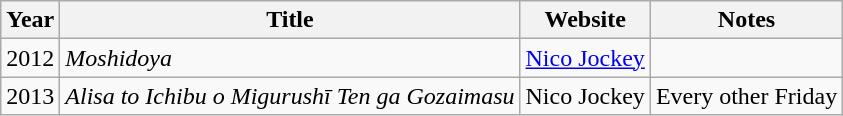<table class="wikitable">
<tr>
<th>Year</th>
<th>Title</th>
<th>Website</th>
<th>Notes</th>
</tr>
<tr>
<td>2012</td>
<td><em>Moshidoya</em></td>
<td><a href='#'>Nico Jockey</a></td>
<td></td>
</tr>
<tr>
<td>2013</td>
<td><em>Alisa to Ichibu o Migurushī Ten ga Gozaimasu</em></td>
<td>Nico Jockey</td>
<td>Every other Friday</td>
</tr>
</table>
